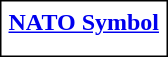<table style="border:1px solid black; background:white;float: right;text-align: center" cellpadding="3">
<tr>
<th><a href='#'>NATO Symbol</a></th>
</tr>
<tr>
<td></td>
</tr>
</table>
